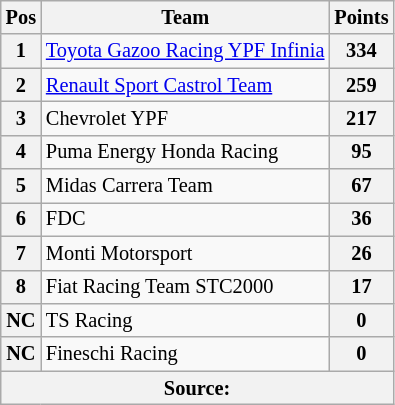<table class="wikitable" style="font-size:85%; text-align:center">
<tr>
<th>Pos</th>
<th>Team</th>
<th>Points</th>
</tr>
<tr>
<th>1</th>
<td align="left"><a href='#'>Toyota Gazoo Racing YPF Infinia</a></td>
<th>334</th>
</tr>
<tr>
<th>2</th>
<td align="left"><a href='#'>Renault Sport Castrol Team</a></td>
<th>259</th>
</tr>
<tr>
<th>3</th>
<td align="left">Chevrolet YPF</td>
<th>217</th>
</tr>
<tr>
<th>4</th>
<td align="left">Puma Energy Honda Racing</td>
<th>95</th>
</tr>
<tr>
<th>5</th>
<td align="left">Midas Carrera Team</td>
<th>67</th>
</tr>
<tr>
<th>6</th>
<td align="left">FDC</td>
<th>36</th>
</tr>
<tr>
<th>7</th>
<td align="left">Monti Motorsport</td>
<th>26</th>
</tr>
<tr>
<th>8</th>
<td align="left">Fiat Racing Team STC2000</td>
<th>17</th>
</tr>
<tr>
<th>NC</th>
<td align="left">TS Racing</td>
<th>0</th>
</tr>
<tr>
<th>NC</th>
<td align="left">Fineschi Racing</td>
<th>0</th>
</tr>
<tr>
<th colspan="3">Source:</th>
</tr>
</table>
